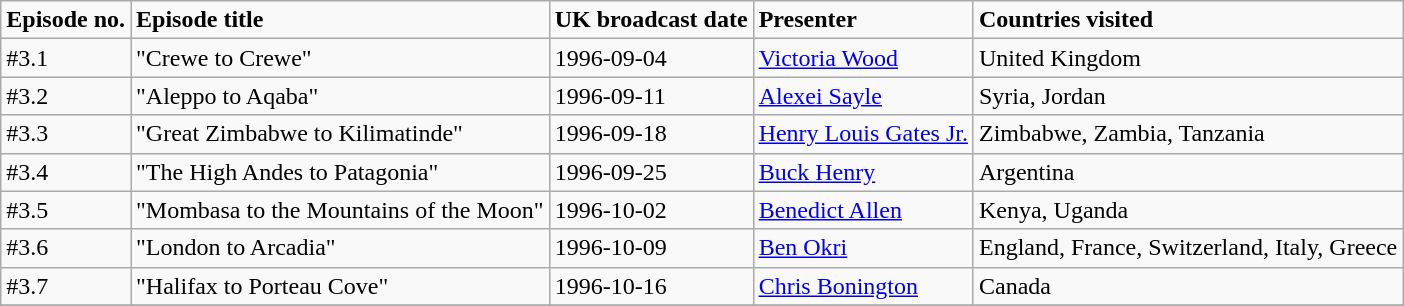<table class="wikitable">
<tr>
<td><strong>Episode no.</strong></td>
<td><strong>Episode title</strong></td>
<td><strong>UK broadcast date</strong></td>
<td><strong>Presenter</strong></td>
<td><strong>Countries visited</strong></td>
</tr>
<tr>
<td>#3.1</td>
<td>"Crewe to Crewe"</td>
<td>1996-09-04</td>
<td><a href='#'>Victoria Wood</a></td>
<td>United Kingdom</td>
</tr>
<tr>
<td>#3.2</td>
<td>"Aleppo to Aqaba"</td>
<td>1996-09-11</td>
<td><a href='#'>Alexei Sayle</a></td>
<td>Syria, Jordan</td>
</tr>
<tr>
<td>#3.3</td>
<td>"Great Zimbabwe to Kilimatinde"</td>
<td>1996-09-18</td>
<td><a href='#'>Henry Louis Gates Jr.</a></td>
<td>Zimbabwe, Zambia, Tanzania</td>
</tr>
<tr>
<td>#3.4</td>
<td>"The High Andes to Patagonia"</td>
<td>1996-09-25</td>
<td><a href='#'>Buck Henry</a></td>
<td>Argentina</td>
</tr>
<tr>
<td>#3.5</td>
<td>"Mombasa to the Mountains of the Moon"</td>
<td>1996-10-02</td>
<td><a href='#'>Benedict Allen</a></td>
<td>Kenya, Uganda</td>
</tr>
<tr>
<td>#3.6</td>
<td>"London to Arcadia"</td>
<td>1996-10-09</td>
<td><a href='#'>Ben Okri</a></td>
<td>England, France, Switzerland, Italy, Greece</td>
</tr>
<tr>
<td>#3.7</td>
<td>"Halifax to Porteau Cove"</td>
<td>1996-10-16</td>
<td><a href='#'>Chris Bonington</a></td>
<td>Canada</td>
</tr>
<tr>
</tr>
</table>
